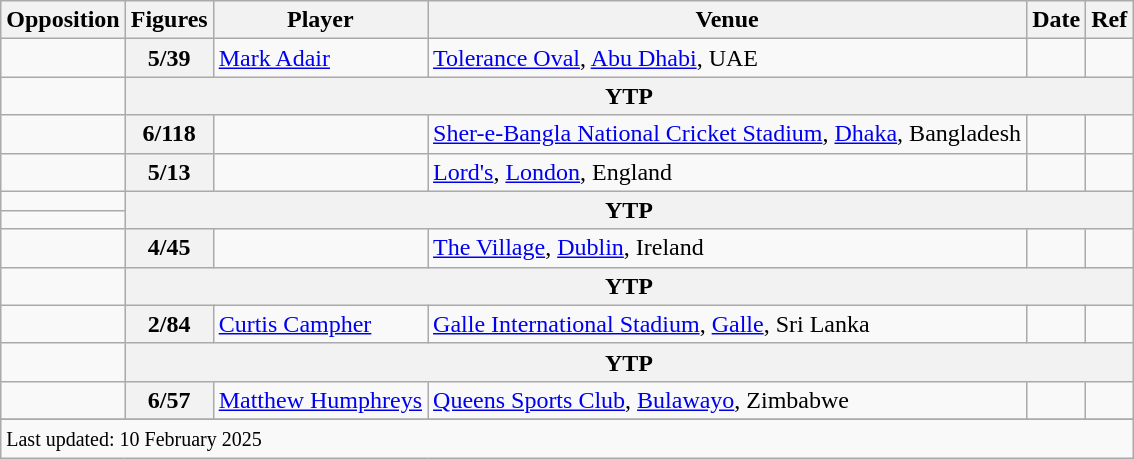<table class="wikitable plainrowheaders sortable">
<tr>
<th scope=col>Opposition</th>
<th scope=col>Figures</th>
<th scope=col>Player</th>
<th scope=col>Venue</th>
<th scope=col>Date</th>
<th scope=col>Ref</th>
</tr>
<tr>
<td style=text-align:left;></td>
<th scope=row style=text-align:center;>5/39</th>
<td><a href='#'>Mark Adair</a></td>
<td><a href='#'>Tolerance Oval</a>, <a href='#'>Abu Dhabi</a>, UAE</td>
<td></td>
<td></td>
</tr>
<tr>
<td style=text-align:left;></td>
<th scope=row style=text-align:center; colspan=5>YTP</th>
</tr>
<tr>
<td style=text-align:left;></td>
<th scope=row style=text-align:center;>6/118</th>
<td></td>
<td><a href='#'>Sher-e-Bangla National Cricket Stadium</a>, <a href='#'>Dhaka</a>, Bangladesh</td>
<td></td>
<td></td>
</tr>
<tr>
<td style=text-align:left;></td>
<th scope=row style=text-align:center;>5/13</th>
<td></td>
<td><a href='#'>Lord's</a>, <a href='#'>London</a>, England</td>
<td></td>
<td></td>
</tr>
<tr>
<td style=text-align:left;></td>
<th scope=row style=text-align:center; colspan=5 rowspan=2>YTP</th>
</tr>
<tr>
<td style=text-align:left;></td>
</tr>
<tr>
<td style=text-align:left;></td>
<th scope=row style=text-align:center;>4/45</th>
<td></td>
<td><a href='#'>The Village</a>, <a href='#'>Dublin</a>, Ireland</td>
<td></td>
<td></td>
</tr>
<tr>
<td style=text-align:left;></td>
<th scope=row style=text-align:center; colspan=5>YTP</th>
</tr>
<tr>
<td style=text-align:left;></td>
<th scope=row style=text-align:center;>2/84</th>
<td><a href='#'>Curtis Campher</a></td>
<td><a href='#'>Galle International Stadium</a>, <a href='#'>Galle</a>, Sri Lanka</td>
<td></td>
<td></td>
</tr>
<tr>
<td style=text-align:left;></td>
<th scope=row style=text-align:center; colspan=5>YTP</th>
</tr>
<tr>
<td style=text-align:left;></td>
<th scope=row style=text-align:center;>6/57</th>
<td><a href='#'>Matthew Humphreys</a></td>
<td><a href='#'>Queens Sports Club</a>, <a href='#'>Bulawayo</a>, Zimbabwe</td>
<td></td>
<td></td>
</tr>
<tr>
</tr>
<tr class=sortbottom>
<td colspan=6><small>Last updated: 10 February 2025</small></td>
</tr>
</table>
